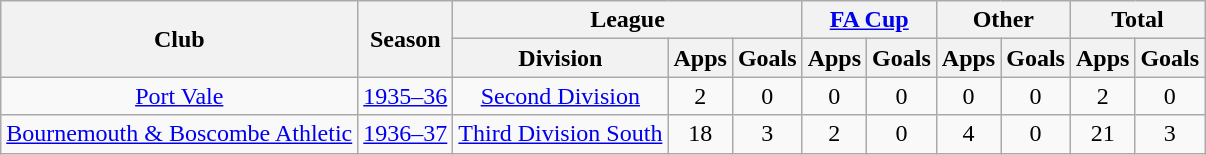<table class="wikitable" style="text-align:center">
<tr>
<th rowspan="2">Club</th>
<th rowspan="2">Season</th>
<th colspan="3">League</th>
<th colspan="2"><a href='#'>FA Cup</a></th>
<th colspan="2">Other</th>
<th colspan="2">Total</th>
</tr>
<tr>
<th>Division</th>
<th>Apps</th>
<th>Goals</th>
<th>Apps</th>
<th>Goals</th>
<th>Apps</th>
<th>Goals</th>
<th>Apps</th>
<th>Goals</th>
</tr>
<tr>
<td><a href='#'>Port Vale</a></td>
<td><a href='#'>1935–36</a></td>
<td><a href='#'>Second Division</a></td>
<td>2</td>
<td>0</td>
<td>0</td>
<td>0</td>
<td>0</td>
<td>0</td>
<td>2</td>
<td>0</td>
</tr>
<tr>
<td><a href='#'>Bournemouth & Boscombe Athletic</a></td>
<td><a href='#'>1936–37</a></td>
<td><a href='#'>Third Division South</a></td>
<td>18</td>
<td>3</td>
<td>2</td>
<td>0</td>
<td>4</td>
<td>0</td>
<td>21</td>
<td>3</td>
</tr>
</table>
